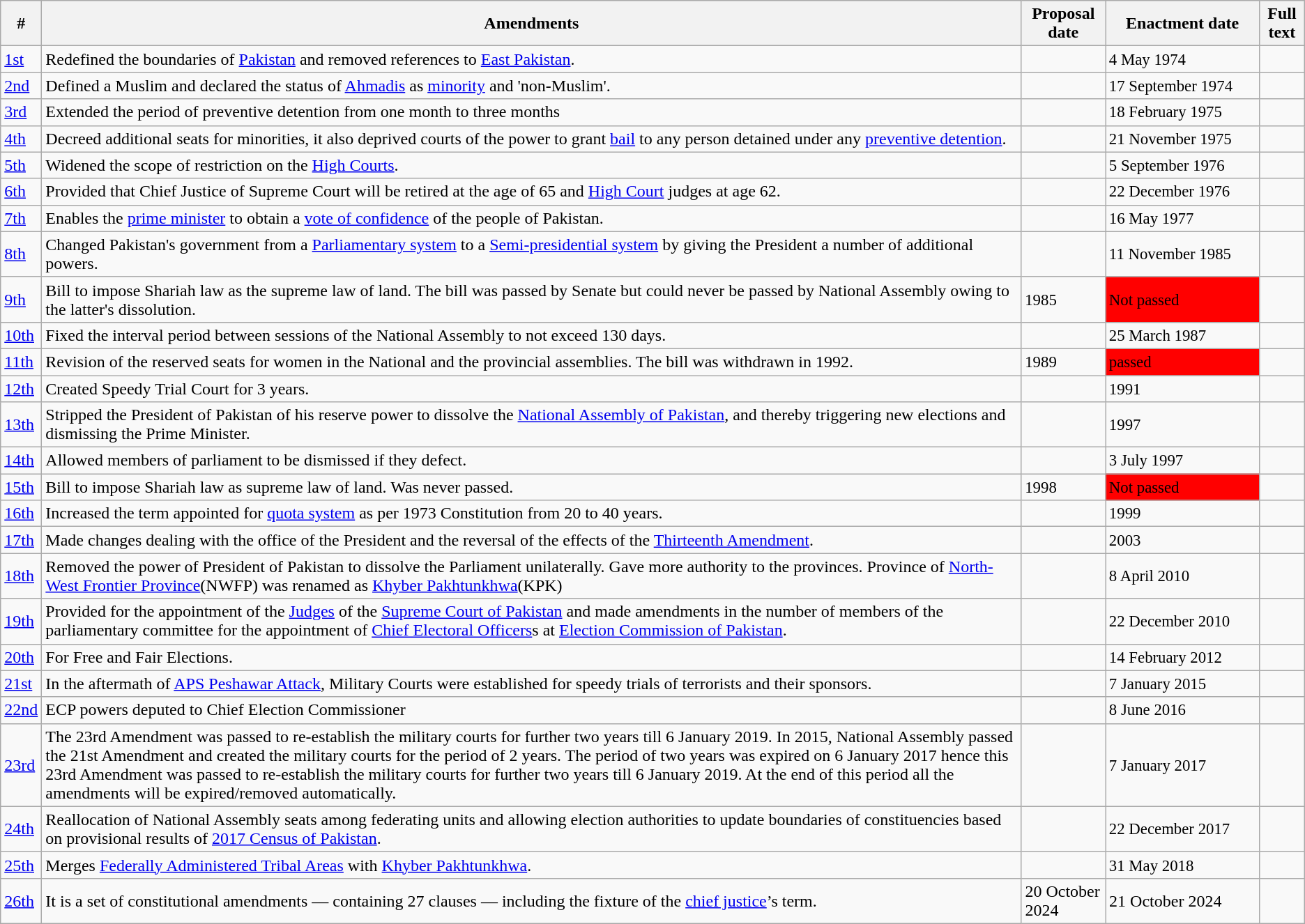<table class="wikitable">
<tr>
<th>#</th>
<th>Amendments</th>
<th>Proposal date</th>
<th style="width: 140px;">Enactment date</th>
<th>Full text</th>
</tr>
<tr>
<td><a href='#'>1st</a></td>
<td>Redefined the boundaries of <a href='#'>Pakistan</a> and removed references to <a href='#'>East Pakistan</a>.</td>
<td style="font-size:95%"></td>
<td style="font-size:95%">4 May 1974</td>
<td><small></small></td>
</tr>
<tr>
<td><a href='#'>2nd</a></td>
<td>Defined a Muslim and declared the status of <a href='#'>Ahmadis</a> as <a href='#'>minority</a> and 'non-Muslim'.</td>
<td style="font-size:9%"></td>
<td style="font-size:95%">17 September 1974</td>
<td><small></small></td>
</tr>
<tr>
<td><a href='#'>3rd</a></td>
<td>Extended the period of preventive detention from one month to three months</td>
<td style="font-size:95%"></td>
<td style="font-size:95%">18 February 1975</td>
<td><small></small></td>
</tr>
<tr>
<td><a href='#'>4th</a></td>
<td>Decreed additional seats for minorities, it also deprived courts of the power to grant <a href='#'>bail</a> to any person detained under any <a href='#'>preventive detention</a>.</td>
<td style="font-size:95%"></td>
<td style="font-size:95%">21 November 1975</td>
<td><small></small></td>
</tr>
<tr>
<td><a href='#'>5th</a></td>
<td>Widened the scope of restriction on the <a href='#'>High Courts</a>.</td>
<td style="font-size:95%"></td>
<td style="font-size:95%">5 September 1976</td>
<td><small></small></td>
</tr>
<tr>
<td><a href='#'>6th</a></td>
<td>Provided that Chief Justice of Supreme Court will be retired at the age of 65 and <a href='#'>High Court</a> judges at age 62.</td>
<td style="font-size:95%"></td>
<td style="font-size:95%">22 December 1976</td>
<td><small></small></td>
</tr>
<tr>
<td><a href='#'>7th</a></td>
<td>Enables the <a href='#'>prime minister</a> to obtain a <a href='#'>vote of confidence</a> of the people of Pakistan.</td>
<td style="font-size:95%"></td>
<td style="font-size:95%">16 May 1977</td>
<td><small></small></td>
</tr>
<tr>
<td><a href='#'>8th</a></td>
<td>Changed Pakistan's government from a <a href='#'>Parliamentary system</a> to a <a href='#'>Semi-presidential system</a> by giving the President a number of additional powers.</td>
<td style="font-size:95%"></td>
<td style="font-size:95%">11 November 1985</td>
<td><small></small></td>
</tr>
<tr>
<td><a href='#'>9th</a></td>
<td>Bill to impose Shariah law as the supreme law of land. The bill was passed by Senate but could never be passed by National Assembly owing to the latter's dissolution.</td>
<td style="font-size:95%">1985</td>
<td style="font-size:95%; background: red;">Not passed</td>
<td><small></small></td>
</tr>
<tr>
<td><a href='#'>10th</a></td>
<td>Fixed the interval period between sessions of the National Assembly to not exceed 130 days.</td>
<td style="font-size:95%"></td>
<td style="font-size:95%">25 March 1987</td>
<td><small></small></td>
</tr>
<tr>
<td><a href='#'>11th</a></td>
<td>Revision of the reserved seats for women in the National and the provincial assemblies. The bill was withdrawn in 1992.</td>
<td style="font-size:95%">1989</td>
<td style="font-size:95%; background: red;">passed</td>
<td><small></small></td>
</tr>
<tr>
<td><a href='#'>12th</a></td>
<td>Created Speedy Trial Court for 3 years.</td>
<td style="font-size:95%"></td>
<td style="font-size:95%">1991</td>
<td><small></small></td>
</tr>
<tr>
<td><a href='#'>13th</a></td>
<td>Stripped the President of Pakistan of his reserve power to dissolve the <a href='#'>National Assembly of Pakistan</a>, and thereby triggering new elections and dismissing the Prime Minister.</td>
<td style="font-size:95%"></td>
<td style="font-size:95%">1997</td>
<td><small></small></td>
</tr>
<tr>
<td><a href='#'>14th</a></td>
<td>Allowed members of parliament to be dismissed if they defect.</td>
<td style="font-size:95%"></td>
<td style="font-size:95%">3 July 1997</td>
<td><small></small></td>
</tr>
<tr>
<td><a href='#'>15th</a></td>
<td>Bill to impose Shariah law as supreme law of land. Was never passed.</td>
<td style="font-size:95%">1998</td>
<td style="font-size:95%; background: red;">Not passed</td>
<td><small></small></td>
</tr>
<tr>
<td><a href='#'>16th</a></td>
<td>Increased the term appointed for <a href='#'>quota system</a> as per 1973 Constitution from 20 to 40 years.</td>
<td style="font-size:95%"></td>
<td style="font-size:95%">1999</td>
<td><small></small></td>
</tr>
<tr>
<td><a href='#'>17th</a></td>
<td>Made changes dealing with the office of the President and the reversal of the effects of the <a href='#'>Thirteenth Amendment</a>.</td>
<td style="font-size:95%"></td>
<td style="font-size:95%">2003</td>
<td><small></small></td>
</tr>
<tr>
<td><a href='#'>18th</a></td>
<td>Removed the power of President of Pakistan to dissolve the Parliament unilaterally. Gave more authority to the provinces. Province of <a href='#'>North-West Frontier Province</a>(NWFP) was renamed as <a href='#'>Khyber Pakhtunkhwa</a>(KPK)</td>
<td></td>
<td style="font-size:95%">8 April 2010</td>
<td><small></small></td>
</tr>
<tr>
<td><a href='#'>19th</a></td>
<td>Provided for the appointment of the <a href='#'>Judges</a> of the <a href='#'>Supreme Court of Pakistan</a> and made amendments in the number of members of the parliamentary committee for the appointment of <a href='#'>Chief Electoral Officers</a>s at <a href='#'>Election Commission of Pakistan</a>.</td>
<td></td>
<td style="font-size:95%">22 December 2010</td>
<td><small></small></td>
</tr>
<tr>
<td><a href='#'>20th</a></td>
<td>For Free and Fair Elections.</td>
<td style="font-size:95%"></td>
<td style="font-size:95%">14 February 2012</td>
<td><small></small></td>
</tr>
<tr>
<td><a href='#'>21st</a></td>
<td>In the aftermath of <a href='#'>APS Peshawar Attack</a>, Military Courts were established for speedy trials of terrorists and their sponsors.</td>
<td style="font-size:95%"></td>
<td style="font-size:95%">7 January 2015</td>
<td><small></small></td>
</tr>
<tr>
<td><a href='#'>22nd</a></td>
<td>ECP powers deputed to Chief Election Commissioner </td>
<td style="font-size:95%"></td>
<td style="font-size:95%">8 June 2016</td>
<td><small></small></td>
</tr>
<tr>
<td><a href='#'>23rd</a></td>
<td>The 23rd Amendment was passed to re-establish the military courts for further two years till 6 January 2019. In 2015, National Assembly passed the 21st Amendment and created the military courts for the period of 2 years. The period of two years was expired on 6 January 2017 hence this 23rd Amendment was passed to re-establish the military courts for further two years till 6 January 2019. At the end of this period all the amendments will be expired/removed automatically.</td>
<td style="font-size:95%"></td>
<td style="font-size:95%">7 January 2017</td>
<td><small></small></td>
</tr>
<tr>
<td><a href='#'>24th</a></td>
<td>Reallocation of National Assembly seats among federating units and allowing election authorities to update boundaries of constituencies based on provisional results of <a href='#'>2017 Census of Pakistan</a>.</td>
<td style="font-size:95%"></td>
<td style="font-size:95%">22 December 2017</td>
<td><small></small></td>
</tr>
<tr>
<td><a href='#'>25th</a></td>
<td>Merges <a href='#'>Federally Administered Tribal Areas</a> with <a href='#'>Khyber Pakhtunkhwa</a>.</td>
<td style="font-size:95%"></td>
<td style="font-size:95%">31 May 2018</td>
<td><small></small></td>
</tr>
<tr>
<td><a href='#'>26th</a></td>
<td>It is a set of constitutional amendments — containing 27 clauses — including the fixture of the <a href='#'>chief justice</a>’s term.</td>
<td>20 October 2024</td>
<td>21 October 2024</td>
<td></td>
</tr>
</table>
